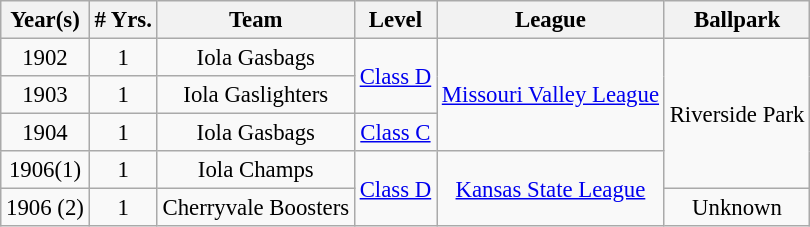<table class="wikitable" style="text-align:center; font-size: 95%;">
<tr>
<th>Year(s)</th>
<th># Yrs.</th>
<th>Team</th>
<th>Level</th>
<th>League</th>
<th>Ballpark</th>
</tr>
<tr>
<td>1902</td>
<td>1</td>
<td>Iola Gasbags</td>
<td rowspan=2><a href='#'>Class D</a></td>
<td rowspan=3><a href='#'>Missouri Valley League</a></td>
<td rowspan=4>Riverside Park</td>
</tr>
<tr>
<td>1903</td>
<td>1</td>
<td>Iola Gaslighters</td>
</tr>
<tr>
<td>1904</td>
<td>1</td>
<td>Iola Gasbags</td>
<td><a href='#'>Class C</a></td>
</tr>
<tr>
<td>1906(1)</td>
<td>1</td>
<td>Iola Champs</td>
<td rowspan=2><a href='#'>Class D</a></td>
<td rowspan=2><a href='#'>Kansas State League</a></td>
</tr>
<tr>
<td>1906 (2)</td>
<td>1</td>
<td>Cherryvale Boosters</td>
<td>Unknown</td>
</tr>
</table>
